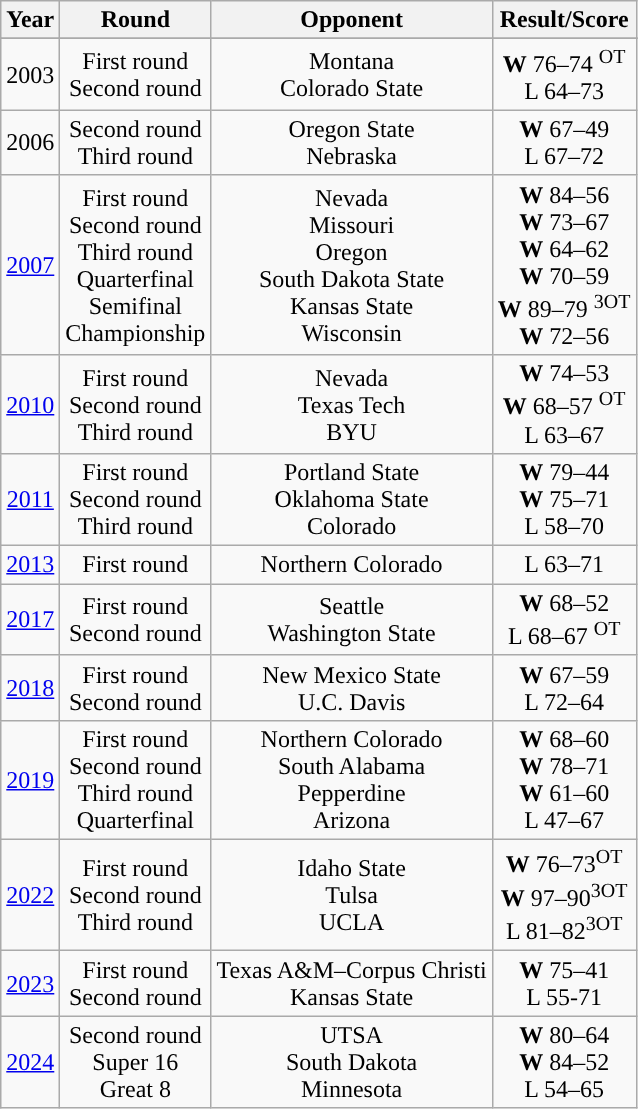<table class="wikitable" style="text-align:center;">
<tr>
<th>Year</th>
<th>Round</th>
<th>Opponent</th>
<th>Result/Score</th>
</tr>
<tr>
</tr>
<tr style="text-align:center;">
<td>2003</td>
<td>First round<br>Second round</td>
<td>Montana<br>Colorado State</td>
<td><strong>W</strong> 76–74 <sup>OT</sup><br>L 64–73</td>
</tr>
<tr style="text-align:center;">
<td>2006</td>
<td>Second round<br>Third round</td>
<td>Oregon State<br>Nebraska</td>
<td><strong>W</strong> 67–49<br>L 67–72</td>
</tr>
<tr style="text-align:center;">
<td><a href='#'>2007</a></td>
<td>First round<br>Second round<br>Third round<br>Quarterfinal<br>Semifinal<br>Championship</td>
<td>Nevada<br>Missouri<br>Oregon<br>South Dakota State<br>Kansas State<br>Wisconsin</td>
<td><strong>W</strong> 84–56<br><strong>W</strong> 73–67<br><strong>W</strong> 64–62<br><strong>W</strong> 70–59<br><strong>W</strong> 89–79 <sup>3OT</sup><br><strong>W</strong> 72–56</td>
</tr>
<tr style="text-align:center;">
<td><a href='#'>2010</a></td>
<td>First round<br>Second round<br>Third round</td>
<td>Nevada<br>Texas Tech<br>BYU</td>
<td><strong>W</strong> 74–53<br><strong>W</strong> 68–57 <sup>OT</sup><br>L 63–67</td>
</tr>
<tr style="text-align:center;">
<td><a href='#'>2011</a></td>
<td>First round<br>Second round<br>Third round</td>
<td>Portland State<br>Oklahoma State<br>Colorado</td>
<td><strong>W</strong> 79–44<br><strong>W</strong> 75–71<br>L 58–70</td>
</tr>
<tr style="text-align:center;">
<td><a href='#'>2013</a></td>
<td>First round</td>
<td>Northern Colorado</td>
<td>L 63–71</td>
</tr>
<tr style="text-align:center;">
<td><a href='#'>2017</a></td>
<td>First round<br>Second round</td>
<td>Seattle<br>Washington State</td>
<td><strong>W</strong> 68–52<br>L 68–67 <sup>OT</sup></td>
</tr>
<tr style="text-align:center;">
<td><a href='#'>2018</a></td>
<td>First round<br>Second round</td>
<td>New Mexico State<br>U.C. Davis</td>
<td><strong>W</strong> 67–59<br>L 72–64</td>
</tr>
<tr style="text-align:center;">
<td><a href='#'>2019</a></td>
<td>First round<br>Second round<br>Third round<br>Quarterfinal</td>
<td>Northern Colorado<br>South Alabama<br>Pepperdine<br>Arizona</td>
<td><strong>W</strong> 68–60<br><strong>W</strong> 78–71<br><strong>W</strong> 61–60<br>L 47–67</td>
</tr>
<tr style="text-align:center;">
<td><a href='#'>2022</a></td>
<td>First round<br>Second round<br>Third round</td>
<td>Idaho State<br>Tulsa<br>UCLA</td>
<td><strong>W</strong> 76–73<sup>OT</sup><br><strong>W</strong> 97–90<sup>3OT</sup><br>L 81–82<sup>3OT</sup></td>
</tr>
<tr style="text-align:center;">
<td><a href='#'>2023</a></td>
<td>First round<br>Second round</td>
<td>Texas A&M–Corpus Christi<br>Kansas State</td>
<td><strong>W</strong> 75–41<br>L 55-71</td>
</tr>
<tr style="text-align:center;">
<td><a href='#'>2024</a></td>
<td>Second round<br>Super 16<br>Great 8</td>
<td>UTSA<br>South Dakota<br>Minnesota</td>
<td><strong>W</strong> 80–64<br><strong>W</strong> 84–52<br>L 54–65</td>
</tr>
</table>
